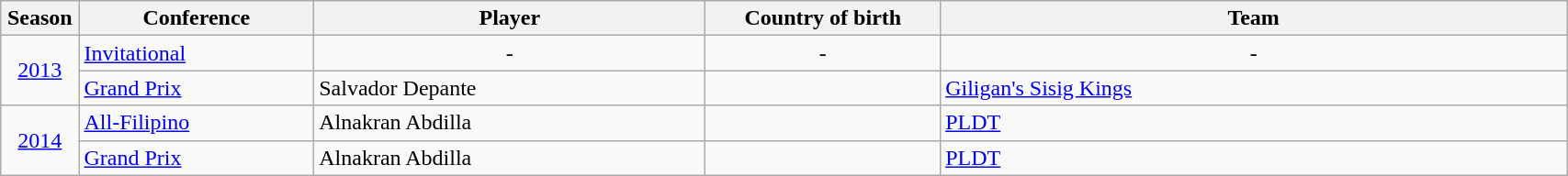<table class="wikitable plainrowheaders sortable" width="90%" summary="Season (sortable), Player (sortable), Position (sortable), Nationality (sortable) and Team (sortable)">
<tr>
<th scope="col" width="5%">Season</th>
<th scope="col" width="15%">Conference</th>
<th scope="col" width="25%">Player</th>
<th scope="col" width="15%">Country of birth</th>
<th scope="col">Team</th>
</tr>
<tr>
<td rowspan="2" align=center><a href='#'>2013</a></td>
<td><a href='#'>Invitational</a></td>
<td align=center>-</td>
<td align=center>-</td>
<td align=center>-</td>
</tr>
<tr>
<td><a href='#'>Grand Prix</a></td>
<td>Salvador Depante</td>
<td></td>
<td><a href='#'>Giligan's Sisig Kings</a></td>
</tr>
<tr>
<td rowspan="2" align=center><a href='#'>2014</a></td>
<td><a href='#'>All-Filipino</a></td>
<td>Alnakran Abdilla</td>
<td></td>
<td><a href='#'>PLDT</a></td>
</tr>
<tr>
<td><a href='#'>Grand Prix</a></td>
<td>Alnakran Abdilla</td>
<td></td>
<td><a href='#'>PLDT</a></td>
</tr>
</table>
